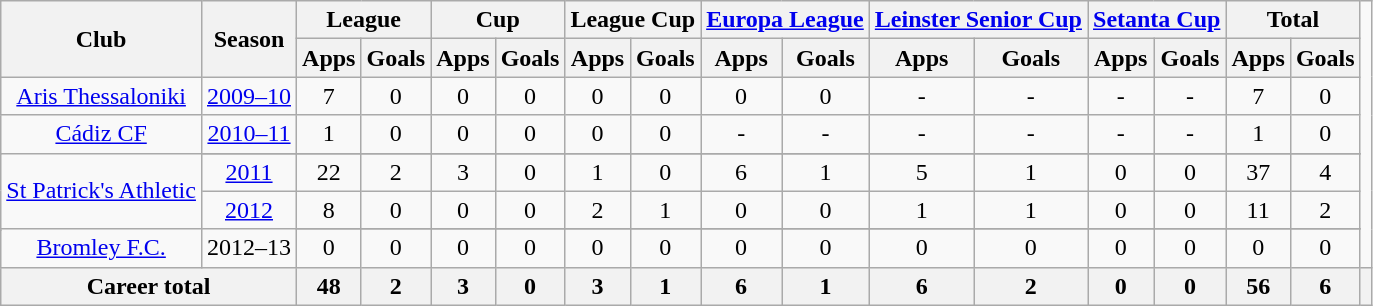<table class="wikitable" style="text-align:center">
<tr>
<th rowspan="2">Club</th>
<th rowspan="2">Season</th>
<th colspan="2">League</th>
<th colspan="2">Cup</th>
<th colspan="2">League Cup</th>
<th colspan="2"><a href='#'>Europa League</a></th>
<th colspan="2"><a href='#'>Leinster Senior Cup</a></th>
<th colspan="2"><a href='#'>Setanta Cup</a></th>
<th colspan="2">Total</th>
</tr>
<tr>
<th>Apps</th>
<th>Goals</th>
<th>Apps</th>
<th>Goals</th>
<th>Apps</th>
<th>Goals</th>
<th>Apps</th>
<th>Goals</th>
<th>Apps</th>
<th>Goals</th>
<th>Apps</th>
<th>Goals</th>
<th>Apps</th>
<th>Goals</th>
</tr>
<tr>
<td><a href='#'>Aris Thessaloniki</a></td>
<td><a href='#'>2009–10</a></td>
<td>7</td>
<td>0</td>
<td>0</td>
<td>0</td>
<td>0</td>
<td>0</td>
<td>0</td>
<td>0</td>
<td>-</td>
<td>-</td>
<td>-</td>
<td>-</td>
<td>7</td>
<td>0</td>
</tr>
<tr>
<td><a href='#'>Cádiz CF</a></td>
<td><a href='#'>2010–11</a></td>
<td>1</td>
<td>0</td>
<td>0</td>
<td>0</td>
<td>0</td>
<td>0</td>
<td>-</td>
<td>-</td>
<td>-</td>
<td>-</td>
<td>-</td>
<td>-</td>
<td>1</td>
<td>0</td>
</tr>
<tr>
<td rowspan="4" valign=centre><a href='#'>St Patrick's Athletic</a></td>
</tr>
<tr>
<td><a href='#'>2011</a></td>
<td>22</td>
<td>2</td>
<td>3</td>
<td>0</td>
<td>1</td>
<td>0</td>
<td>6</td>
<td>1</td>
<td>5</td>
<td>1</td>
<td>0</td>
<td>0</td>
<td>37</td>
<td>4</td>
</tr>
<tr>
<td><a href='#'>2012</a></td>
<td>8</td>
<td>0</td>
<td>0</td>
<td>0</td>
<td>2</td>
<td>1</td>
<td>0</td>
<td>0</td>
<td>1</td>
<td>1</td>
<td>0</td>
<td>0</td>
<td>11</td>
<td>2</td>
</tr>
<tr>
<td rowspan="2" valign=centre>2012–13</td>
</tr>
<tr>
<td><a href='#'>Bromley F.C.</a></td>
<td>0</td>
<td>0</td>
<td>0</td>
<td>0</td>
<td>0</td>
<td>0</td>
<td>0</td>
<td>0</td>
<td>0</td>
<td>0</td>
<td>0</td>
<td>0</td>
<td>0</td>
<td>0</td>
</tr>
<tr>
<th colspan="2">Career total</th>
<th>48</th>
<th>2</th>
<th>3</th>
<th>0</th>
<th>3</th>
<th>1</th>
<th>6</th>
<th>1</th>
<th>6</th>
<th>2</th>
<th>0</th>
<th>0</th>
<th>56</th>
<th>6</th>
<th></th>
</tr>
</table>
